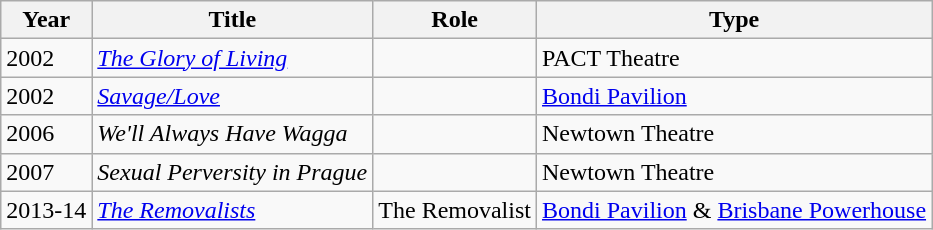<table class="wikitable">
<tr>
<th>Year</th>
<th>Title</th>
<th>Role</th>
<th>Type</th>
</tr>
<tr>
<td>2002</td>
<td><em><a href='#'>The Glory of Living</a></em></td>
<td></td>
<td>PACT Theatre</td>
</tr>
<tr>
<td>2002</td>
<td><em><a href='#'>Savage/Love</a></em></td>
<td></td>
<td><a href='#'>Bondi Pavilion</a></td>
</tr>
<tr>
<td>2006</td>
<td><em>We'll Always Have Wagga</em></td>
<td></td>
<td>Newtown Theatre</td>
</tr>
<tr>
<td>2007</td>
<td><em>Sexual Perversity in Prague</em></td>
<td></td>
<td>Newtown Theatre</td>
</tr>
<tr>
<td>2013-14</td>
<td><em><a href='#'>The Removalists</a></em></td>
<td>The Removalist</td>
<td><a href='#'>Bondi Pavilion</a> & <a href='#'>Brisbane Powerhouse</a></td>
</tr>
</table>
